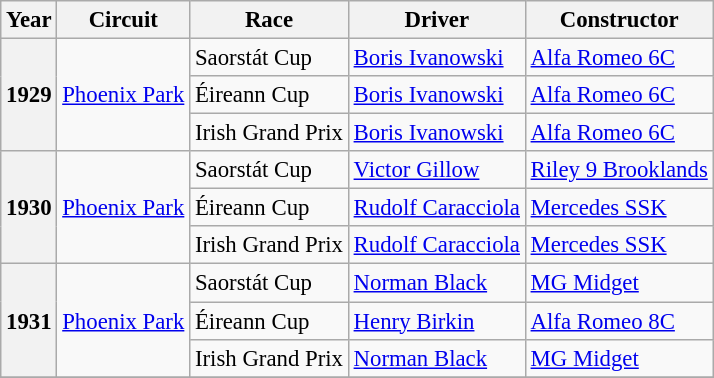<table class="wikitable" style="font-size: 95%;">
<tr>
<th>Year</th>
<th>Circuit</th>
<th>Race</th>
<th>Driver</th>
<th>Constructor</th>
</tr>
<tr>
<th rowspan="3">1929</th>
<td rowspan="3"><a href='#'>Phoenix Park</a></td>
<td>Saorstát Cup</td>
<td><a href='#'>Boris Ivanowski</a></td>
<td><a href='#'>Alfa Romeo 6C</a></td>
</tr>
<tr>
<td>Éireann Cup</td>
<td><a href='#'>Boris Ivanowski</a></td>
<td><a href='#'>Alfa Romeo 6C</a></td>
</tr>
<tr>
<td>Irish Grand Prix</td>
<td><a href='#'>Boris Ivanowski</a></td>
<td><a href='#'>Alfa Romeo 6C</a></td>
</tr>
<tr>
<th rowspan="3">1930</th>
<td rowspan="3"><a href='#'>Phoenix Park</a></td>
<td>Saorstát Cup</td>
<td><a href='#'>Victor Gillow</a></td>
<td><a href='#'>Riley 9 Brooklands</a></td>
</tr>
<tr>
<td>Éireann Cup</td>
<td><a href='#'>Rudolf Caracciola</a></td>
<td><a href='#'>Mercedes SSK</a></td>
</tr>
<tr>
<td>Irish Grand Prix</td>
<td><a href='#'>Rudolf Caracciola</a></td>
<td><a href='#'>Mercedes SSK</a></td>
</tr>
<tr>
<th rowspan="3">1931</th>
<td rowspan="3"><a href='#'>Phoenix Park</a></td>
<td>Saorstát Cup</td>
<td><a href='#'>Norman Black</a></td>
<td><a href='#'>MG Midget</a></td>
</tr>
<tr>
<td>Éireann Cup</td>
<td><a href='#'>Henry Birkin</a></td>
<td><a href='#'>Alfa Romeo 8C</a></td>
</tr>
<tr>
<td>Irish Grand Prix</td>
<td><a href='#'>Norman Black</a></td>
<td><a href='#'>MG Midget</a></td>
</tr>
<tr>
</tr>
</table>
